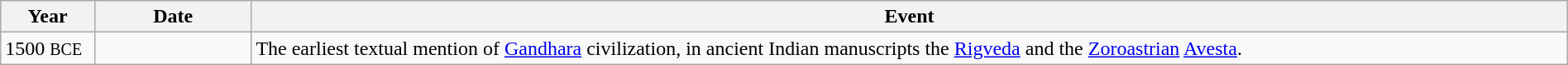<table class="wikitable" width="100%">
<tr>
<th style="width:6%">Year</th>
<th style="width:10%">Date</th>
<th>Event</th>
</tr>
<tr>
<td>1500 <small>BCE</small></td>
<td></td>
<td>The earliest textual mention of <a href='#'>Gandhara</a> civilization, in ancient Indian manuscripts the <a href='#'>Rigveda</a> and the <a href='#'>Zoroastrian</a> <a href='#'>Avesta</a>.</td>
</tr>
</table>
